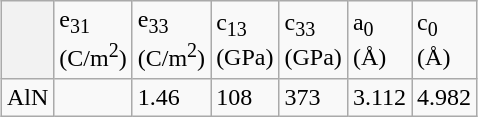<table class="wikitable" style="margin-left: auto; margin-right: auto; border: none;">
<tr>
<th></th>
<td>e<sub>31</sub><br>(C/m<sup>2</sup>)</td>
<td>e<sub>33</sub><br>(C/m<sup>2</sup>)</td>
<td>c<sub>13</sub><br>(GPa)</td>
<td>c<sub>33</sub><br>(GPa)</td>
<td>a<sub>0</sub><br>(Å)</td>
<td>c<sub>0</sub><br>(Å)</td>
</tr>
<tr>
<td>AlN</td>
<td></td>
<td>1.46</td>
<td>108</td>
<td>373</td>
<td>3.112</td>
<td>4.982</td>
</tr>
</table>
